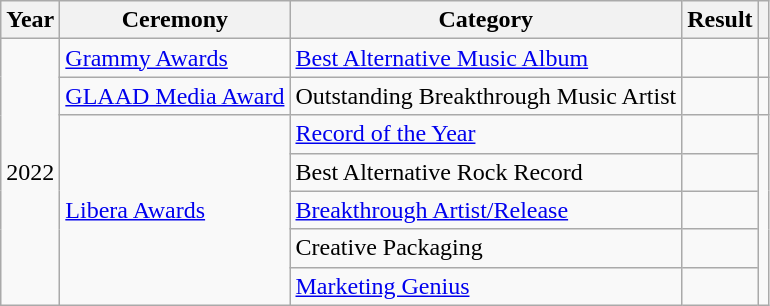<table class="wikitable sortable plainrowheaders">
<tr>
<th scope="col">Year</th>
<th scope="col">Ceremony</th>
<th scope="col">Category</th>
<th scope="col">Result</th>
<th scope="col" class="unsortable"></th>
</tr>
<tr>
<td rowspan="7">2022</td>
<td><a href='#'>Grammy Awards</a></td>
<td><a href='#'>Best Alternative Music Album</a></td>
<td></td>
<td style="text-align:center;"></td>
</tr>
<tr>
<td><a href='#'>GLAAD Media Award</a></td>
<td>Outstanding Breakthrough Music Artist</td>
<td></td>
<td align="center"></td>
</tr>
<tr>
<td rowspan="5"><a href='#'>Libera Awards</a></td>
<td><a href='#'>Record of the Year</a></td>
<td></td>
<td rowspan="5"></td>
</tr>
<tr>
<td>Best Alternative Rock Record</td>
<td></td>
</tr>
<tr>
<td><a href='#'>Breakthrough Artist/Release</a></td>
<td></td>
</tr>
<tr>
<td>Creative Packaging</td>
<td></td>
</tr>
<tr>
<td><a href='#'>Marketing Genius</a></td>
<td></td>
</tr>
</table>
